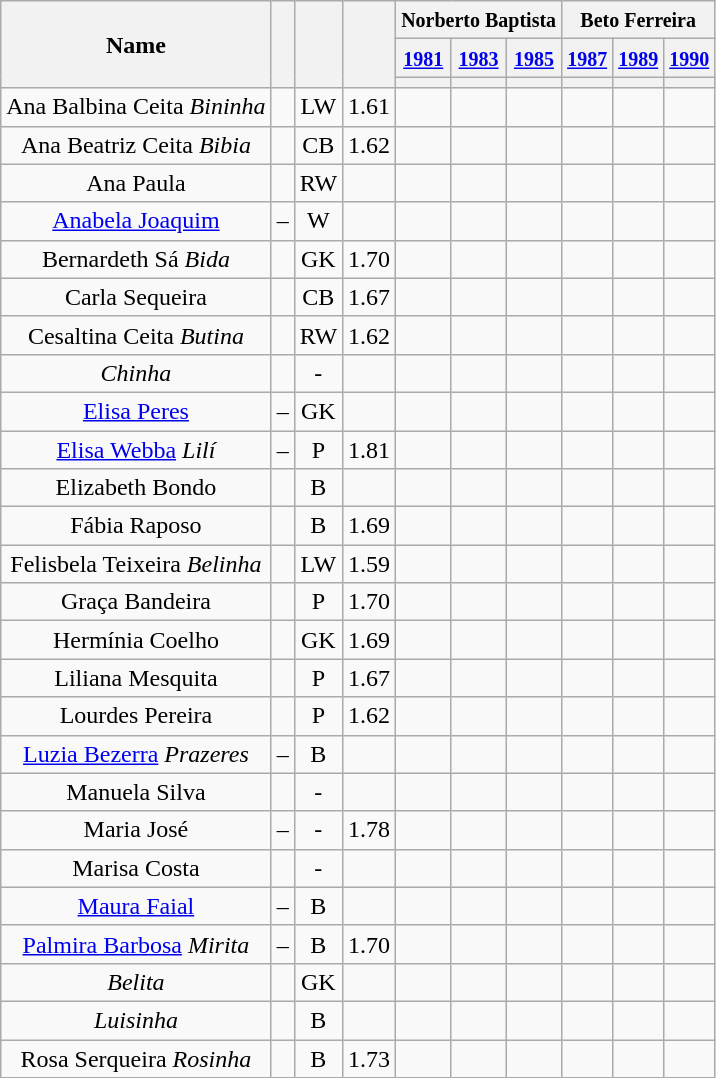<table class="wikitable plainrowheaders sortable" style="text-align:center">
<tr>
<th scope="col" rowspan="3">Name</th>
<th scope="col" rowspan="3"></th>
<th scope="col" rowspan="3"></th>
<th scope="col" rowspan="3"></th>
<th colspan="3"><small>Norberto Baptista</small></th>
<th colspan="3"><small>Beto Ferreira</small></th>
</tr>
<tr>
<th colspan="1"><small><a href='#'>1981</a></small></th>
<th colspan="1"><small><a href='#'>1983</a></small></th>
<th colspan="1"><small><a href='#'>1985</a></small></th>
<th colspan="1"><small><a href='#'>1987</a></small></th>
<th colspan="1"><small><a href='#'>1989</a></small></th>
<th colspan="1"><small><a href='#'>1990</a></small></th>
</tr>
<tr>
<th scope="col" rowspan="1"><small></small></th>
<th scope="col" rowspan="1"><small></small></th>
<th scope="col" rowspan="1"><small></small></th>
<th scope="col" rowspan="1"><small></small></th>
<th scope="col" rowspan="1"><small></small></th>
<th scope="col" rowspan="1"><small></small></th>
</tr>
<tr>
<td>Ana Balbina Ceita <em>Bininha</em></td>
<td></td>
<td data-sort-value="3">LW</td>
<td>1.61</td>
<td></td>
<td></td>
<td></td>
<td></td>
<td></td>
<td></td>
</tr>
<tr>
<td>Ana Beatriz Ceita <em>Bibia</em></td>
<td></td>
<td data-sort-value="2">CB</td>
<td>1.62</td>
<td></td>
<td></td>
<td></td>
<td></td>
<td></td>
<td></td>
</tr>
<tr>
<td>Ana Paula</td>
<td></td>
<td data-sort-value="3">RW</td>
<td></td>
<td></td>
<td></td>
<td></td>
<td></td>
<td></td>
<td></td>
</tr>
<tr>
<td><a href='#'>Anabela Joaquim</a></td>
<td>–</td>
<td data-sort-value="3">W</td>
<td></td>
<td></td>
<td></td>
<td></td>
<td></td>
<td></td>
<td></td>
</tr>
<tr>
<td>Bernardeth Sá <em>Bida</em></td>
<td></td>
<td data-sort-value="1">GK</td>
<td>1.70</td>
<td></td>
<td></td>
<td></td>
<td></td>
<td></td>
<td></td>
</tr>
<tr>
<td>Carla Sequeira</td>
<td></td>
<td data-sort-value="2">CB</td>
<td>1.67</td>
<td></td>
<td></td>
<td></td>
<td></td>
<td></td>
<td></td>
</tr>
<tr>
<td>Cesaltina Ceita <em>Butina</em></td>
<td></td>
<td data-sort-value="3">RW</td>
<td>1.62</td>
<td></td>
<td></td>
<td></td>
<td></td>
<td></td>
<td></td>
</tr>
<tr>
<td><em>Chinha</em></td>
<td></td>
<td>-</td>
<td></td>
<td></td>
<td></td>
<td></td>
<td></td>
<td></td>
<td></td>
</tr>
<tr>
<td><a href='#'>Elisa Peres</a></td>
<td>–</td>
<td data-sort-value="1">GK</td>
<td></td>
<td></td>
<td></td>
<td></td>
<td></td>
<td></td>
<td></td>
</tr>
<tr>
<td><a href='#'>Elisa Webba</a> <em>Lilí</em></td>
<td>–</td>
<td data-sort-value="4">P</td>
<td>1.81</td>
<td></td>
<td></td>
<td></td>
<td></td>
<td></td>
<td></td>
</tr>
<tr>
<td>Elizabeth Bondo</td>
<td></td>
<td data-sort-value="2">B</td>
<td></td>
<td></td>
<td></td>
<td></td>
<td></td>
<td></td>
<td></td>
</tr>
<tr>
<td>Fábia Raposo</td>
<td></td>
<td data-sort-value="2">B</td>
<td>1.69</td>
<td></td>
<td></td>
<td></td>
<td></td>
<td></td>
<td></td>
</tr>
<tr>
<td>Felisbela Teixeira <em>Belinha</em></td>
<td></td>
<td data-sort-value="3">LW</td>
<td>1.59</td>
<td></td>
<td></td>
<td></td>
<td></td>
<td></td>
<td></td>
</tr>
<tr>
<td>Graça Bandeira</td>
<td></td>
<td data-sort-value="4">P</td>
<td>1.70</td>
<td></td>
<td></td>
<td></td>
<td></td>
<td></td>
<td></td>
</tr>
<tr>
<td>Hermínia Coelho</td>
<td></td>
<td data-sort-value="1">GK</td>
<td>1.69</td>
<td></td>
<td></td>
<td></td>
<td></td>
<td></td>
<td></td>
</tr>
<tr>
<td>Liliana Mesquita</td>
<td></td>
<td data-sort-value="4">P</td>
<td>1.67</td>
<td></td>
<td></td>
<td></td>
<td></td>
<td></td>
<td></td>
</tr>
<tr>
<td>Lourdes Pereira</td>
<td></td>
<td data-sort-value="4">P</td>
<td>1.62</td>
<td></td>
<td></td>
<td></td>
<td></td>
<td></td>
<td></td>
</tr>
<tr>
<td><a href='#'>Luzia Bezerra</a> <em>Prazeres</em></td>
<td>–</td>
<td data-sort-value="2">B</td>
<td></td>
<td></td>
<td></td>
<td></td>
<td></td>
<td></td>
<td></td>
</tr>
<tr>
<td>Manuela Silva</td>
<td></td>
<td>-</td>
<td></td>
<td></td>
<td></td>
<td></td>
<td></td>
<td></td>
<td></td>
</tr>
<tr>
<td>Maria José</td>
<td>–</td>
<td>-</td>
<td>1.78</td>
<td></td>
<td></td>
<td></td>
<td></td>
<td></td>
<td></td>
</tr>
<tr>
<td>Marisa Costa</td>
<td></td>
<td>-</td>
<td></td>
<td></td>
<td></td>
<td></td>
<td></td>
<td></td>
<td></td>
</tr>
<tr>
<td><a href='#'>Maura Faial</a></td>
<td>–</td>
<td data-sort-value="2">B</td>
<td></td>
<td></td>
<td></td>
<td></td>
<td></td>
<td></td>
<td></td>
</tr>
<tr>
<td><a href='#'>Palmira Barbosa</a> <em>Mirita</em></td>
<td>–</td>
<td data-sort-value="2">B</td>
<td>1.70</td>
<td></td>
<td></td>
<td></td>
<td></td>
<td></td>
<td></td>
</tr>
<tr>
<td><em>Belita</em></td>
<td></td>
<td data-sort-value="1">GK</td>
<td></td>
<td></td>
<td></td>
<td></td>
<td></td>
<td></td>
<td></td>
</tr>
<tr>
<td><em>Luisinha</em></td>
<td></td>
<td data-sort-value="2">B</td>
<td></td>
<td></td>
<td></td>
<td></td>
<td></td>
<td></td>
<td></td>
</tr>
<tr>
<td>Rosa Serqueira <em>Rosinha</em></td>
<td></td>
<td data-sort-value="2">B</td>
<td>1.73</td>
<td></td>
<td></td>
<td></td>
<td></td>
<td></td>
<td></td>
</tr>
</table>
